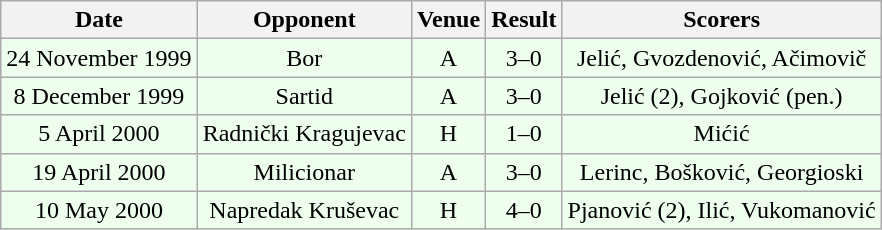<table class="wikitable sortable" style="font-size:100%; text-align:center">
<tr>
<th>Date</th>
<th>Opponent</th>
<th>Venue</th>
<th>Result</th>
<th>Scorers</th>
</tr>
<tr bgcolor = "#EEFFEE">
<td>24 November 1999</td>
<td>Bor</td>
<td>A</td>
<td>3–0</td>
<td>Jelić, Gvozdenović, Ačimovič</td>
</tr>
<tr bgcolor = "#EEFFEE">
<td>8 December 1999</td>
<td>Sartid</td>
<td>A</td>
<td>3–0</td>
<td>Jelić (2), Gojković (pen.)</td>
</tr>
<tr bgcolor = "#EEFFEE">
<td>5 April 2000</td>
<td>Radnički Kragujevac</td>
<td>H</td>
<td>1–0</td>
<td>Mićić</td>
</tr>
<tr bgcolor = "#EEFFEE">
<td>19 April 2000</td>
<td>Milicionar</td>
<td>A</td>
<td>3–0</td>
<td>Lerinc, Bošković, Georgioski</td>
</tr>
<tr bgcolor = "#EEFFEE">
<td>10 May 2000</td>
<td>Napredak Kruševac</td>
<td>H</td>
<td>4–0</td>
<td>Pjanović (2), Ilić, Vukomanović</td>
</tr>
</table>
